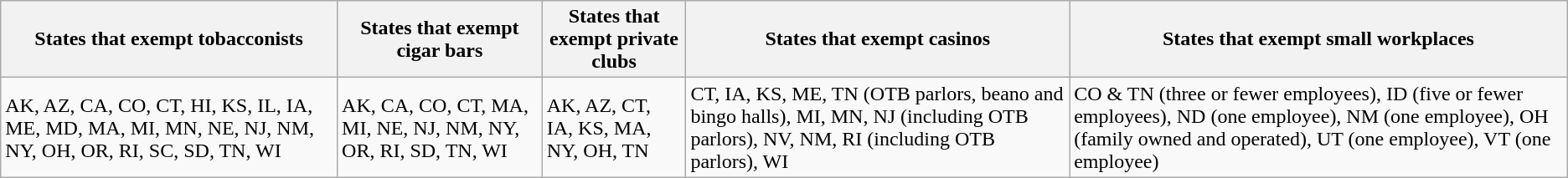<table class="wikitable">
<tr>
<th>States that exempt tobacconists</th>
<th>States that exempt cigar bars</th>
<th>States that exempt private clubs</th>
<th>States that exempt casinos</th>
<th>States that exempt small workplaces</th>
</tr>
<tr>
<td>AK, AZ, CA, CO, CT, HI, KS, IL, IA, ME, MD, MA, MI, MN, NE, NJ, NM, NY, OH, OR, RI, SC, SD, TN, WI</td>
<td>AK, CA, CO, CT, MA, MI, NE, NJ, NM, NY, OR, RI, SD, TN, WI</td>
<td>AK, AZ, CT, IA, KS, MA, NY, OH, TN</td>
<td>CT, IA, KS, ME, TN (OTB parlors, beano and bingo halls), MI, MN, NJ (including OTB parlors), NV, NM, RI (including OTB parlors), WI</td>
<td>CO & TN (three or fewer employees), ID (five or fewer employees), ND (one employee), NM (one employee), OH (family owned and operated), UT (one employee), VT (one employee)</td>
</tr>
</table>
